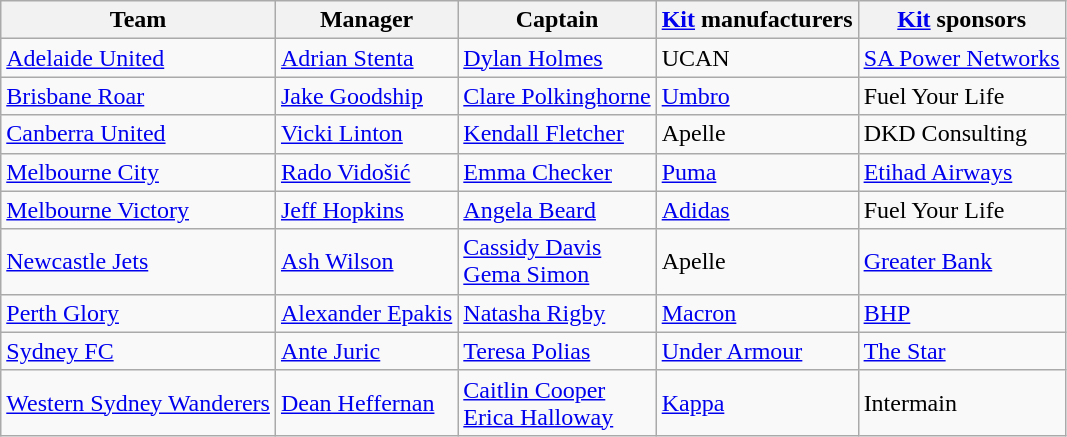<table class="wikitable sortable" style="text-align: left;">
<tr>
<th>Team</th>
<th>Manager</th>
<th>Captain</th>
<th><a href='#'>Kit</a> manufacturers</th>
<th><a href='#'>Kit</a> sponsors</th>
</tr>
<tr>
<td><a href='#'>Adelaide United</a></td>
<td> <a href='#'>Adrian Stenta</a></td>
<td> <a href='#'>Dylan Holmes</a></td>
<td>UCAN</td>
<td><a href='#'>SA Power Networks</a></td>
</tr>
<tr>
<td><a href='#'>Brisbane Roar</a></td>
<td> <a href='#'>Jake Goodship</a></td>
<td> <a href='#'>Clare Polkinghorne</a></td>
<td><a href='#'>Umbro</a></td>
<td>Fuel Your Life</td>
</tr>
<tr>
<td><a href='#'>Canberra United</a></td>
<td> <a href='#'>Vicki Linton</a></td>
<td> <a href='#'>Kendall Fletcher</a></td>
<td>Apelle</td>
<td>DKD Consulting</td>
</tr>
<tr>
<td><a href='#'>Melbourne City</a></td>
<td> <a href='#'>Rado Vidošić</a></td>
<td> <a href='#'>Emma Checker</a></td>
<td><a href='#'>Puma</a></td>
<td><a href='#'>Etihad Airways</a></td>
</tr>
<tr>
<td><a href='#'>Melbourne Victory</a></td>
<td> <a href='#'>Jeff Hopkins</a></td>
<td> <a href='#'>Angela Beard</a></td>
<td><a href='#'>Adidas</a></td>
<td>Fuel Your Life</td>
</tr>
<tr>
<td><a href='#'>Newcastle Jets</a></td>
<td> <a href='#'>Ash Wilson</a></td>
<td> <a href='#'>Cassidy Davis</a> <br> <a href='#'>Gema Simon</a></td>
<td>Apelle</td>
<td><a href='#'>Greater Bank</a></td>
</tr>
<tr>
<td><a href='#'>Perth Glory</a></td>
<td> <a href='#'>Alexander Epakis</a></td>
<td> <a href='#'>Natasha Rigby</a></td>
<td><a href='#'>Macron</a></td>
<td><a href='#'>BHP</a></td>
</tr>
<tr>
<td><a href='#'>Sydney FC</a></td>
<td> <a href='#'>Ante Juric</a></td>
<td> <a href='#'>Teresa Polias</a></td>
<td><a href='#'>Under Armour</a></td>
<td><a href='#'>The Star</a></td>
</tr>
<tr>
<td><a href='#'>Western Sydney Wanderers</a></td>
<td> <a href='#'>Dean Heffernan</a></td>
<td> <a href='#'>Caitlin Cooper</a> <br> <a href='#'>Erica Halloway</a></td>
<td><a href='#'>Kappa</a></td>
<td>Intermain</td>
</tr>
</table>
